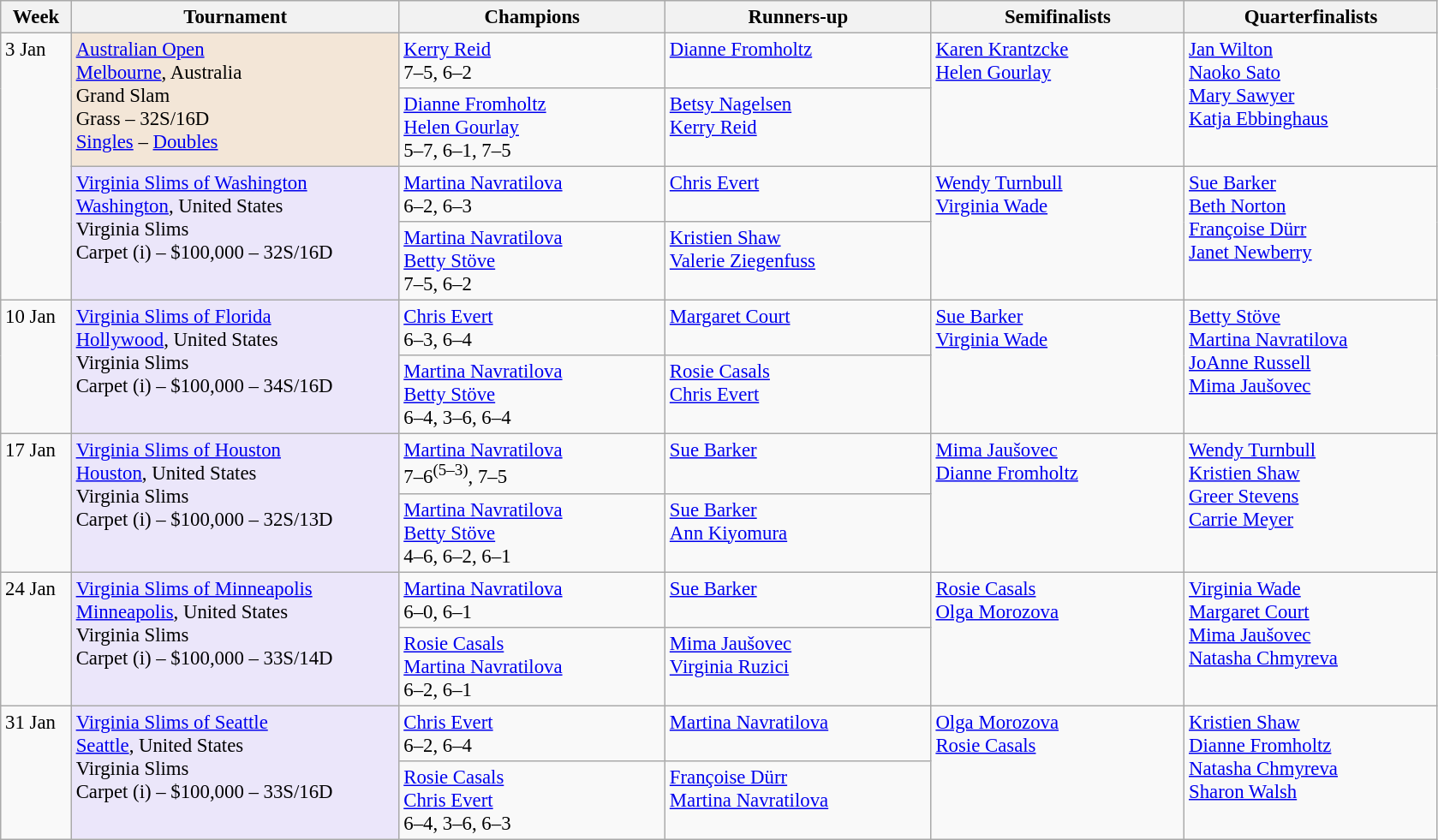<table class=wikitable style=font-size:95%>
<tr>
<th style="width:48px;">Week</th>
<th style="width:248px;">Tournament</th>
<th style="width:200px;">Champions</th>
<th style="width:200px;">Runners-up</th>
<th style="width:190px;">Semifinalists</th>
<th style="width:190px;">Quarterfinalists</th>
</tr>
<tr valign=top>
<td rowspan=4>3 Jan</td>
<td style="background:#F3E6D7;" rowspan="2"><a href='#'>Australian Open</a><br> <a href='#'>Melbourne</a>, Australia<br>Grand Slam<br>Grass – 32S/16D<br><a href='#'>Singles</a> – <a href='#'>Doubles</a></td>
<td> <a href='#'>Kerry Reid</a><br>7–5, 6–2</td>
<td> <a href='#'>Dianne Fromholtz</a></td>
<td rowspan=2> <a href='#'>Karen Krantzcke</a><br> <a href='#'>Helen Gourlay</a></td>
<td rowspan=2> <a href='#'>Jan Wilton</a><br> <a href='#'>Naoko Sato</a><br> <a href='#'>Mary Sawyer</a><br> <a href='#'>Katja Ebbinghaus</a></td>
</tr>
<tr valign=top>
<td> <a href='#'>Dianne Fromholtz</a> <br>  <a href='#'>Helen Gourlay</a><br>5–7, 6–1, 7–5</td>
<td> <a href='#'>Betsy Nagelsen</a> <br>  <a href='#'>Kerry Reid</a></td>
</tr>
<tr valign=top>
<td style="background:#ebe6fa;" rowspan="2"><a href='#'>Virginia Slims of Washington</a><br> <a href='#'>Washington</a>, United States<br>Virginia Slims<br>Carpet (i) – $100,000 – 32S/16D</td>
<td> <a href='#'>Martina Navratilova</a><br>6–2, 6–3</td>
<td> <a href='#'>Chris Evert</a></td>
<td rowspan=2> <a href='#'>Wendy Turnbull</a><br> <a href='#'>Virginia Wade</a></td>
<td rowspan=2> <a href='#'>Sue Barker</a><br> <a href='#'>Beth Norton</a><br> <a href='#'>Françoise Dürr</a><br>  <a href='#'>Janet Newberry</a></td>
</tr>
<tr valign=top>
<td> <a href='#'>Martina Navratilova</a><br>  <a href='#'>Betty Stöve</a><br> 7–5, 6–2</td>
<td> <a href='#'>Kristien Shaw</a><br>  <a href='#'>Valerie Ziegenfuss</a></td>
</tr>
<tr valign=top>
<td rowspan=2>10 Jan</td>
<td style="background:#ebe6fa;" rowspan="2"><a href='#'>Virginia Slims of Florida</a><br> <a href='#'>Hollywood</a>, United States<br>Virginia Slims<br>Carpet (i) – $100,000 – 34S/16D</td>
<td> <a href='#'>Chris Evert</a><br>6–3, 6–4</td>
<td> <a href='#'>Margaret Court</a></td>
<td rowspan=2> <a href='#'>Sue Barker</a><br> <a href='#'>Virginia Wade</a></td>
<td rowspan=2> <a href='#'>Betty Stöve</a><br> <a href='#'>Martina Navratilova</a><br> <a href='#'>JoAnne Russell</a><br>  <a href='#'>Mima Jaušovec</a></td>
</tr>
<tr valign=top>
<td> <a href='#'>Martina Navratilova</a><br>  <a href='#'>Betty Stöve</a><br> 6–4, 3–6, 6–4</td>
<td> <a href='#'>Rosie Casals</a><br>  <a href='#'>Chris Evert</a></td>
</tr>
<tr valign=top>
<td rowspan=2>17 Jan</td>
<td style="background:#ebe6fa;" rowspan="2"><a href='#'>Virginia Slims of Houston</a><br> <a href='#'>Houston</a>, United States<br>Virginia Slims<br>Carpet (i) – $100,000 – 32S/13D</td>
<td> <a href='#'>Martina Navratilova</a><br>7–6<sup>(5–3)</sup>, 7–5</td>
<td> <a href='#'>Sue Barker</a></td>
<td rowspan=2> <a href='#'>Mima Jaušovec</a><br>  <a href='#'>Dianne Fromholtz</a></td>
<td rowspan=2> <a href='#'>Wendy Turnbull</a><br> <a href='#'>Kristien Shaw</a><br> <a href='#'>Greer Stevens</a><br>  <a href='#'>Carrie Meyer</a></td>
</tr>
<tr valign=top>
<td> <a href='#'>Martina Navratilova</a><br>  <a href='#'>Betty Stöve</a><br> 4–6, 6–2, 6–1</td>
<td> <a href='#'>Sue Barker</a><br>  <a href='#'>Ann Kiyomura</a></td>
</tr>
<tr valign=top>
<td rowspan=2>24 Jan</td>
<td style="background:#ebe6fa;" rowspan="2"><a href='#'>Virginia Slims of Minneapolis</a><br> <a href='#'>Minneapolis</a>, United States<br>Virginia Slims<br>Carpet (i) – $100,000 – 33S/14D</td>
<td> <a href='#'>Martina Navratilova</a><br>6–0, 6–1</td>
<td> <a href='#'>Sue Barker</a></td>
<td rowspan=2> <a href='#'>Rosie Casals</a><br>  <a href='#'>Olga Morozova</a></td>
<td rowspan=2> <a href='#'>Virginia Wade</a><br> <a href='#'>Margaret Court</a><br> <a href='#'>Mima Jaušovec</a><br>  <a href='#'>Natasha Chmyreva</a></td>
</tr>
<tr valign=top>
<td> <a href='#'>Rosie Casals</a><br>  <a href='#'>Martina Navratilova</a><br> 6–2, 6–1</td>
<td> <a href='#'>Mima Jaušovec</a><br>  <a href='#'>Virginia Ruzici</a></td>
</tr>
<tr valign=top>
<td rowspan=2>31 Jan</td>
<td style="background:#ebe6fa;" rowspan="2"><a href='#'>Virginia Slims of Seattle</a><br> <a href='#'>Seattle</a>, United States<br>Virginia Slims<br>Carpet (i) – $100,000 – 33S/16D</td>
<td> <a href='#'>Chris Evert</a><br>6–2, 6–4</td>
<td> <a href='#'>Martina Navratilova</a></td>
<td rowspan=2> <a href='#'>Olga Morozova</a><br> <a href='#'>Rosie Casals</a></td>
<td rowspan=2> <a href='#'>Kristien Shaw</a><br> <a href='#'>Dianne Fromholtz</a><br> <a href='#'>Natasha Chmyreva</a><br>  <a href='#'>Sharon Walsh</a></td>
</tr>
<tr valign=top>
<td> <a href='#'>Rosie Casals</a><br>  <a href='#'>Chris Evert</a><br> 6–4, 3–6, 6–3</td>
<td> <a href='#'>Françoise Dürr</a><br>  <a href='#'>Martina Navratilova</a></td>
</tr>
</table>
